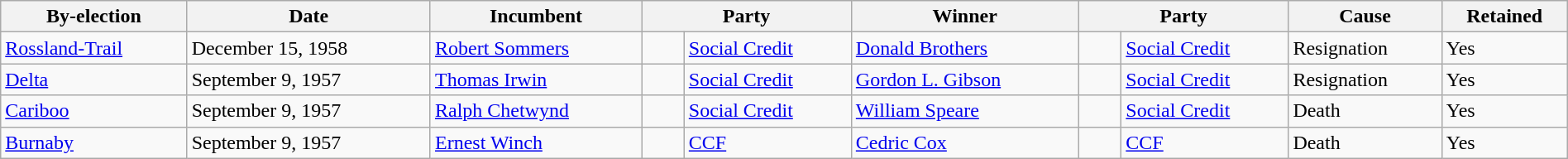<table class=wikitable style="width:100%">
<tr>
<th>By-election</th>
<th>Date</th>
<th>Incumbent</th>
<th colspan=2>Party</th>
<th>Winner</th>
<th colspan=2>Party</th>
<th>Cause</th>
<th>Retained</th>
</tr>
<tr>
<td><a href='#'>Rossland-Trail</a></td>
<td>December 15, 1958</td>
<td><a href='#'>Robert Sommers</a></td>
<td>    </td>
<td><a href='#'>Social Credit</a></td>
<td><a href='#'>Donald Brothers</a></td>
<td>    </td>
<td><a href='#'>Social Credit</a></td>
<td>Resignation</td>
<td>Yes</td>
</tr>
<tr>
<td><a href='#'>Delta</a></td>
<td>September 9, 1957</td>
<td><a href='#'>Thomas Irwin</a></td>
<td>    </td>
<td><a href='#'>Social Credit</a></td>
<td><a href='#'>Gordon L. Gibson</a></td>
<td>    </td>
<td><a href='#'>Social Credit</a></td>
<td>Resignation</td>
<td>Yes</td>
</tr>
<tr>
<td><a href='#'>Cariboo</a></td>
<td>September 9, 1957</td>
<td><a href='#'>Ralph Chetwynd</a></td>
<td>    </td>
<td><a href='#'>Social Credit</a></td>
<td><a href='#'>William Speare</a></td>
<td>    </td>
<td><a href='#'>Social Credit</a></td>
<td>Death</td>
<td>Yes</td>
</tr>
<tr>
<td><a href='#'>Burnaby</a></td>
<td>September 9, 1957</td>
<td><a href='#'>Ernest Winch</a></td>
<td>    </td>
<td><a href='#'>CCF</a></td>
<td><a href='#'>Cedric Cox</a></td>
<td>    </td>
<td><a href='#'>CCF</a></td>
<td>Death</td>
<td>Yes</td>
</tr>
</table>
